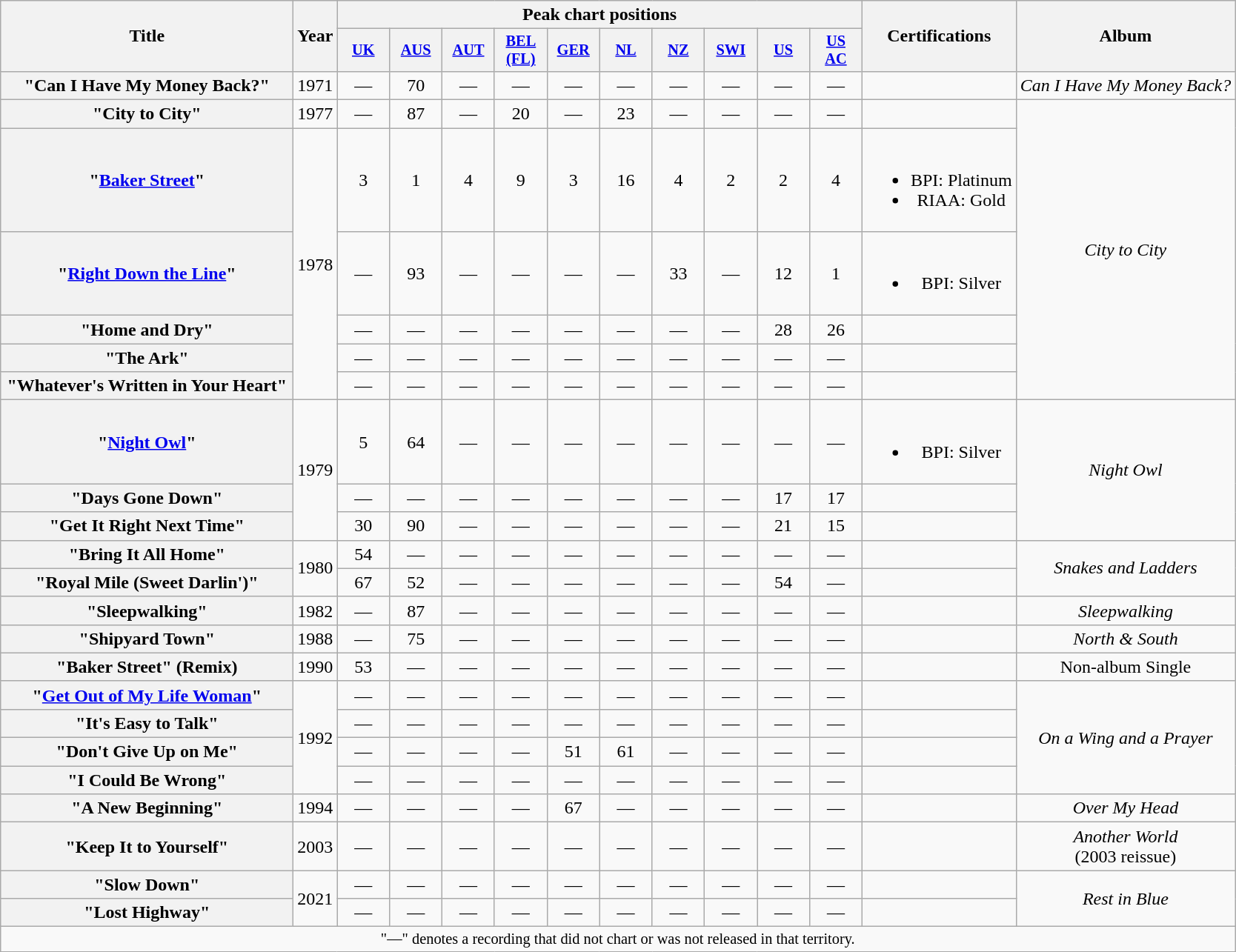<table class="wikitable plainrowheaders" style="text-align:center;">
<tr>
<th scope="col" rowspan="2" style="width:16em;">Title</th>
<th scope="col" rowspan="2" style="width:1em;">Year</th>
<th scope="col" colspan="10">Peak chart positions</th>
<th rowspan="2">Certifications</th>
<th scope="col" rowspan="2">Album</th>
</tr>
<tr>
<th scope="col" style="width:3em;font-size:85%;"><a href='#'>UK</a><br></th>
<th scope="col" style="width:3em;font-size:85%;"><a href='#'>AUS</a><br></th>
<th scope="col" style="width:3em;font-size:85%;"><a href='#'>AUT</a><br></th>
<th scope="col" style="width:3em;font-size:85%;"><a href='#'>BEL<br>(FL)</a><br></th>
<th scope="col" style="width:3em;font-size:85%;"><a href='#'>GER</a><br></th>
<th scope="col" style="width:3em;font-size:85%;"><a href='#'>NL</a><br></th>
<th scope="col" style="width:3em;font-size:85%;"><a href='#'>NZ</a><br></th>
<th scope="col" style="width:3em;font-size:85%;"><a href='#'>SWI</a><br></th>
<th scope="col" style="width:3em;font-size:85%;"><a href='#'>US</a><br></th>
<th scope="col" style="width:3em;font-size:85%;"><a href='#'>US<br>AC</a><br></th>
</tr>
<tr>
<th scope="row">"Can I Have My Money Back?"</th>
<td>1971</td>
<td>—</td>
<td>70</td>
<td>—</td>
<td>—</td>
<td>—</td>
<td>—</td>
<td>—</td>
<td>—</td>
<td>—</td>
<td>—</td>
<td></td>
<td><em>Can I Have My Money Back?</em></td>
</tr>
<tr>
<th scope="row">"City to City"</th>
<td>1977</td>
<td>—</td>
<td>87</td>
<td>—</td>
<td>20</td>
<td>—</td>
<td>23</td>
<td>—</td>
<td>—</td>
<td>—</td>
<td>—</td>
<td></td>
<td rowspan="6"><em>City to City</em></td>
</tr>
<tr>
<th scope="row">"<a href='#'>Baker Street</a>"</th>
<td rowspan="5">1978</td>
<td>3</td>
<td>1</td>
<td>4</td>
<td>9</td>
<td>3</td>
<td>16</td>
<td>4</td>
<td>2</td>
<td>2</td>
<td>4</td>
<td><br><ul><li>BPI: Platinum</li><li>RIAA: Gold</li></ul></td>
</tr>
<tr>
<th scope="row">"<a href='#'>Right Down the Line</a>"</th>
<td>—</td>
<td>93</td>
<td>—</td>
<td>—</td>
<td>—</td>
<td>—</td>
<td>33</td>
<td>—</td>
<td>12</td>
<td>1</td>
<td><br><ul><li>BPI: Silver</li></ul></td>
</tr>
<tr>
<th scope="row">"Home and Dry"</th>
<td>—</td>
<td>—</td>
<td>—</td>
<td>—</td>
<td>—</td>
<td>—</td>
<td>—</td>
<td>—</td>
<td>28</td>
<td>26</td>
<td></td>
</tr>
<tr>
<th scope="row">"The Ark"</th>
<td>—</td>
<td>—</td>
<td>—</td>
<td>—</td>
<td>—</td>
<td>—</td>
<td>—</td>
<td>—</td>
<td>—</td>
<td>—</td>
<td></td>
</tr>
<tr>
<th scope="row">"Whatever's Written in Your Heart"</th>
<td>—</td>
<td>—</td>
<td>—</td>
<td>—</td>
<td>—</td>
<td>—</td>
<td>—</td>
<td>—</td>
<td>—</td>
<td>—</td>
<td></td>
</tr>
<tr>
<th scope="row">"<a href='#'>Night Owl</a>"</th>
<td rowspan="3">1979</td>
<td>5</td>
<td>64</td>
<td>—</td>
<td>—</td>
<td>—</td>
<td>—</td>
<td>—</td>
<td>—</td>
<td>—</td>
<td>—</td>
<td><br><ul><li>BPI: Silver</li></ul></td>
<td rowspan="3"><em>Night Owl</em></td>
</tr>
<tr>
<th scope="row">"Days Gone Down"</th>
<td>—</td>
<td>—</td>
<td>—</td>
<td>—</td>
<td>—</td>
<td>—</td>
<td>—</td>
<td>—</td>
<td>17</td>
<td>17</td>
<td></td>
</tr>
<tr>
<th scope="row">"Get It Right Next Time"</th>
<td>30</td>
<td>90</td>
<td>—</td>
<td>—</td>
<td>—</td>
<td>—</td>
<td>—</td>
<td>—</td>
<td>21</td>
<td>15</td>
<td></td>
</tr>
<tr>
<th scope="row">"Bring It All Home"</th>
<td rowspan="2">1980</td>
<td>54</td>
<td>—</td>
<td>—</td>
<td>—</td>
<td>—</td>
<td>—</td>
<td>—</td>
<td>—</td>
<td>—</td>
<td>—</td>
<td></td>
<td rowspan="2"><em>Snakes and Ladders</em></td>
</tr>
<tr>
<th scope="row">"Royal Mile (Sweet Darlin')"</th>
<td>67</td>
<td>52</td>
<td>—</td>
<td>—</td>
<td>—</td>
<td>—</td>
<td>—</td>
<td>—</td>
<td>54</td>
<td>—</td>
<td></td>
</tr>
<tr>
<th scope="row">"Sleepwalking"</th>
<td>1982</td>
<td>—</td>
<td>87</td>
<td>—</td>
<td>—</td>
<td>—</td>
<td>—</td>
<td>—</td>
<td>—</td>
<td>—</td>
<td>—</td>
<td></td>
<td><em>Sleepwalking</em></td>
</tr>
<tr>
<th scope="row">"Shipyard Town"</th>
<td>1988</td>
<td>—</td>
<td>75</td>
<td>—</td>
<td>—</td>
<td>—</td>
<td>—</td>
<td>—</td>
<td>—</td>
<td>—</td>
<td>—</td>
<td></td>
<td><em>North & South</em></td>
</tr>
<tr>
<th scope="row">"Baker Street" (Remix)</th>
<td>1990</td>
<td>53</td>
<td>—</td>
<td>—</td>
<td>—</td>
<td>—</td>
<td>—</td>
<td>—</td>
<td>—</td>
<td>—</td>
<td>—</td>
<td></td>
<td>Non-album Single</td>
</tr>
<tr>
<th scope="row">"<a href='#'>Get Out of My Life Woman</a>"</th>
<td rowspan="4">1992</td>
<td>—</td>
<td>—</td>
<td>—</td>
<td>—</td>
<td>—</td>
<td>—</td>
<td>—</td>
<td>—</td>
<td>—</td>
<td>—</td>
<td></td>
<td rowspan="4"><em>On a Wing and a Prayer</em></td>
</tr>
<tr>
<th scope="row">"It's Easy to Talk"</th>
<td>—</td>
<td>—</td>
<td>—</td>
<td>—</td>
<td>—</td>
<td>—</td>
<td>—</td>
<td>—</td>
<td>—</td>
<td>—</td>
<td></td>
</tr>
<tr>
<th scope="row">"Don't Give Up on Me"</th>
<td>—</td>
<td>—</td>
<td>—</td>
<td>—</td>
<td>51</td>
<td>61</td>
<td>—</td>
<td>—</td>
<td>—</td>
<td>—</td>
<td></td>
</tr>
<tr>
<th scope="row">"I Could Be Wrong"</th>
<td>—</td>
<td>—</td>
<td>—</td>
<td>—</td>
<td>—</td>
<td>—</td>
<td>—</td>
<td>—</td>
<td>—</td>
<td>—</td>
<td></td>
</tr>
<tr>
<th scope="row">"A New Beginning"</th>
<td>1994</td>
<td>—</td>
<td>—</td>
<td>—</td>
<td>—</td>
<td>67</td>
<td>—</td>
<td>—</td>
<td>—</td>
<td>—</td>
<td>—</td>
<td></td>
<td><em>Over My Head</em></td>
</tr>
<tr>
<th scope="row">"Keep It to Yourself"</th>
<td>2003</td>
<td>—</td>
<td>—</td>
<td>—</td>
<td>—</td>
<td>—</td>
<td>—</td>
<td>—</td>
<td>—</td>
<td>—</td>
<td>—</td>
<td></td>
<td><em>Another World</em><br>(2003 reissue)</td>
</tr>
<tr>
<th scope="row">"Slow Down"</th>
<td rowspan=2>2021</td>
<td>—</td>
<td>—</td>
<td>—</td>
<td>—</td>
<td>—</td>
<td>—</td>
<td>—</td>
<td>—</td>
<td>—</td>
<td>—</td>
<td></td>
<td rowspan=2><em>Rest in Blue</em></td>
</tr>
<tr>
<th scope="row">"Lost Highway"</th>
<td>—</td>
<td>—</td>
<td>—</td>
<td>—</td>
<td>—</td>
<td>—</td>
<td>—</td>
<td>—</td>
<td>—</td>
<td>—</td>
<td></td>
</tr>
<tr>
<td colspan="16" style="font-size:85%">"—" denotes a recording that did not chart or was not released in that territory.</td>
</tr>
</table>
